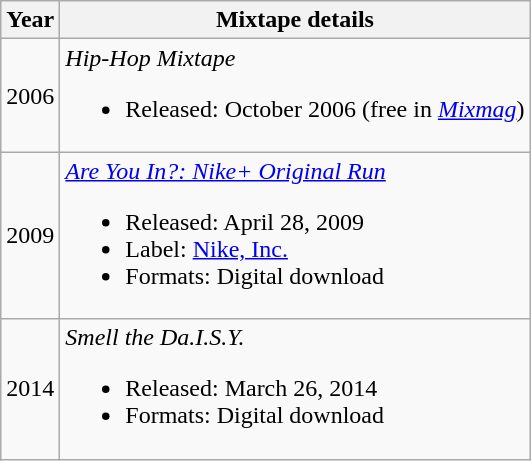<table class="wikitable" style="text-align:center;">
<tr>
<th>Year</th>
<th>Mixtape details</th>
</tr>
<tr>
<td>2006</td>
<td align="left"><em>Hip-Hop Mixtape</em><br><ul><li>Released: October 2006 (free in <em><a href='#'>Mixmag</a></em>)</li></ul></td>
</tr>
<tr>
<td>2009</td>
<td align="left"><em><a href='#'>Are You In?: Nike+ Original Run</a></em><br><ul><li>Released: April 28, 2009</li><li>Label: <a href='#'>Nike, Inc.</a></li><li>Formats: Digital download</li></ul></td>
</tr>
<tr>
<td>2014</td>
<td align="left"><em>Smell the Da.I.S.Y.</em><br><ul><li>Released: March 26, 2014</li><li>Formats: Digital download</li></ul></td>
</tr>
</table>
